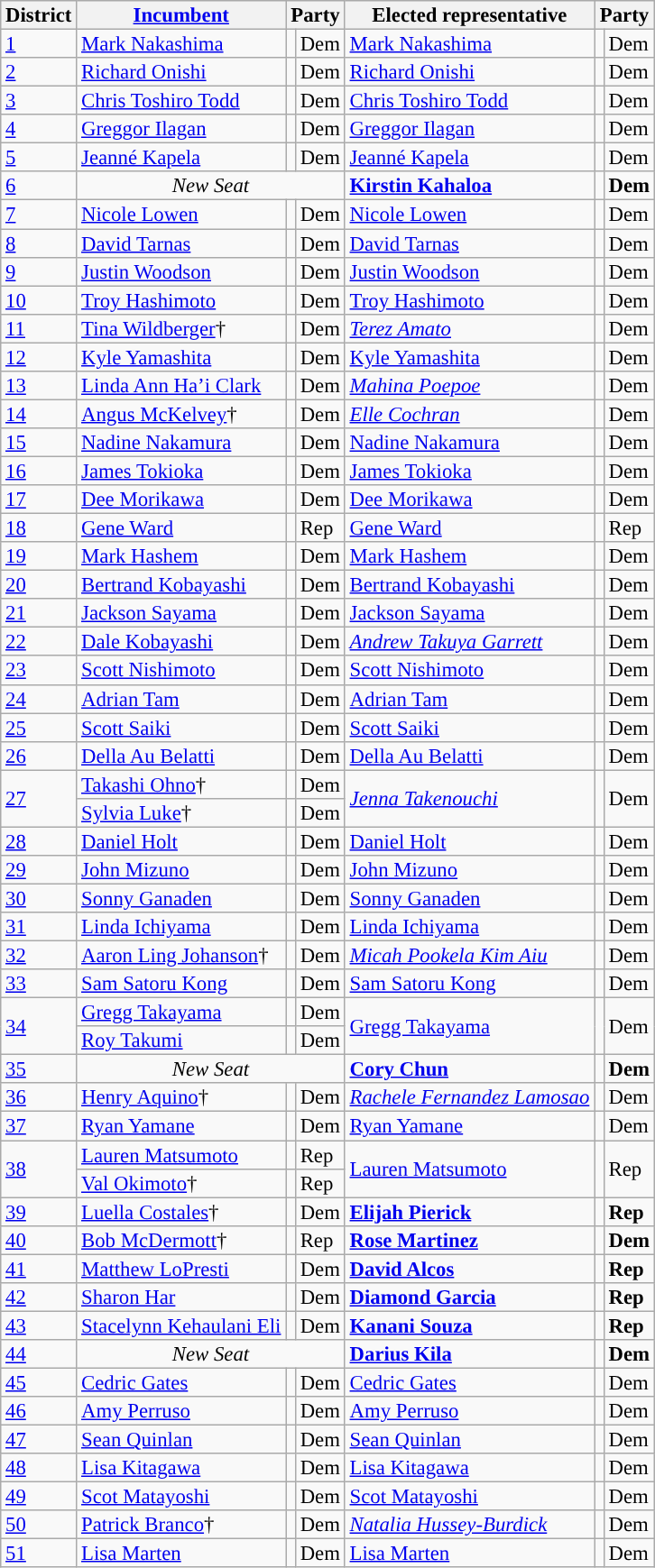<table class="wikitable sortable" style="font-size:95%;line-height:14px;">
<tr>
<th>District</th>
<th><a href='#'>Incumbent</a></th>
<th colspan=2>Party</th>
<th>Elected representative</th>
<th colspan=2>Party</th>
</tr>
<tr>
<td><a href='#'>1</a></td>
<td><a href='#'>Mark Nakashima</a></td>
<td style="background:"></td>
<td>Dem</td>
<td><a href='#'>Mark Nakashima</a></td>
<td style="background:"></td>
<td>Dem</td>
</tr>
<tr>
<td><a href='#'>2</a></td>
<td><a href='#'>Richard Onishi</a></td>
<td style="background:"></td>
<td>Dem</td>
<td><a href='#'>Richard Onishi</a></td>
<td style="background:"></td>
<td>Dem</td>
</tr>
<tr>
<td><a href='#'>3</a></td>
<td><a href='#'>Chris Toshiro Todd</a></td>
<td style="background:"></td>
<td>Dem</td>
<td><a href='#'>Chris Toshiro Todd</a></td>
<td style="background:"></td>
<td>Dem</td>
</tr>
<tr>
<td><a href='#'>4</a></td>
<td><a href='#'>Greggor Ilagan</a></td>
<td style="background:"></td>
<td>Dem</td>
<td><a href='#'>Greggor Ilagan</a></td>
<td style="background:"></td>
<td>Dem</td>
</tr>
<tr>
<td><a href='#'>5</a></td>
<td><a href='#'>Jeanné Kapela</a></td>
<td style="background:"></td>
<td>Dem</td>
<td><a href='#'>Jeanné Kapela</a></td>
<td style="background:"></td>
<td>Dem</td>
</tr>
<tr>
<td><a href='#'>6</a></td>
<td colspan=3 align=center><em>New Seat</em></td>
<td><strong><a href='#'>Kirstin Kahaloa</a></strong></td>
<td style="background:"></td>
<td><strong>Dem</strong></td>
</tr>
<tr>
<td><a href='#'>7</a></td>
<td><a href='#'>Nicole Lowen</a></td>
<td style="background:"></td>
<td>Dem</td>
<td><a href='#'>Nicole Lowen</a></td>
<td style="background:"></td>
<td>Dem</td>
</tr>
<tr>
<td><a href='#'>8</a></td>
<td><a href='#'>David Tarnas</a></td>
<td style="background:"></td>
<td>Dem</td>
<td><a href='#'>David Tarnas</a></td>
<td style="background:"></td>
<td>Dem</td>
</tr>
<tr>
<td><a href='#'>9</a></td>
<td><a href='#'>Justin Woodson</a></td>
<td style="background:"></td>
<td>Dem</td>
<td><a href='#'>Justin Woodson</a></td>
<td style="background:"></td>
<td>Dem</td>
</tr>
<tr>
<td><a href='#'>10</a></td>
<td><a href='#'>Troy Hashimoto</a></td>
<td style="background:"></td>
<td>Dem</td>
<td><a href='#'>Troy Hashimoto</a></td>
<td style="background:"></td>
<td>Dem</td>
</tr>
<tr>
<td><a href='#'>11</a></td>
<td><a href='#'>Tina Wildberger</a>†</td>
<td style="background:"></td>
<td>Dem</td>
<td><em><a href='#'>Terez Amato</a></em></td>
<td style="background:"></td>
<td>Dem</td>
</tr>
<tr>
<td><a href='#'>12</a></td>
<td><a href='#'>Kyle Yamashita</a></td>
<td style="background:"></td>
<td>Dem</td>
<td><a href='#'>Kyle Yamashita</a></td>
<td style="background:"></td>
<td>Dem</td>
</tr>
<tr>
<td><a href='#'>13</a></td>
<td><a href='#'>Linda Ann Ha’i Clark</a></td>
<td style="background:"></td>
<td>Dem</td>
<td><em><a href='#'>Mahina Poepoe</a></em></td>
<td style="background:"></td>
<td>Dem</td>
</tr>
<tr>
<td><a href='#'>14</a></td>
<td><a href='#'>Angus McKelvey</a>†</td>
<td style="background:"></td>
<td>Dem</td>
<td><em><a href='#'>Elle Cochran</a></em></td>
<td style="background:"></td>
<td>Dem</td>
</tr>
<tr>
<td><a href='#'>15</a></td>
<td><a href='#'>Nadine Nakamura</a></td>
<td style="background:"></td>
<td>Dem</td>
<td><a href='#'>Nadine Nakamura</a></td>
<td style="background:"></td>
<td>Dem</td>
</tr>
<tr>
<td><a href='#'>16</a></td>
<td><a href='#'>James Tokioka</a></td>
<td style="background:"></td>
<td>Dem</td>
<td><a href='#'>James Tokioka</a></td>
<td style="background:"></td>
<td>Dem</td>
</tr>
<tr>
<td><a href='#'>17</a></td>
<td><a href='#'>Dee Morikawa</a></td>
<td style="background:"></td>
<td>Dem</td>
<td><a href='#'>Dee Morikawa</a></td>
<td style="background:"></td>
<td>Dem</td>
</tr>
<tr>
<td><a href='#'>18</a></td>
<td><a href='#'>Gene Ward</a></td>
<td style="background:"></td>
<td>Rep</td>
<td><a href='#'>Gene Ward</a></td>
<td style="background:"></td>
<td>Rep</td>
</tr>
<tr>
<td><a href='#'>19</a></td>
<td><a href='#'>Mark Hashem</a></td>
<td style="background:"></td>
<td>Dem</td>
<td><a href='#'>Mark Hashem</a></td>
<td style="background:"></td>
<td>Dem</td>
</tr>
<tr>
<td><a href='#'>20</a></td>
<td><a href='#'>Bertrand Kobayashi</a></td>
<td style="background:"></td>
<td>Dem</td>
<td><a href='#'>Bertrand Kobayashi</a></td>
<td style="background:"></td>
<td>Dem</td>
</tr>
<tr>
<td><a href='#'>21</a></td>
<td><a href='#'>Jackson Sayama</a></td>
<td style="background:"></td>
<td>Dem</td>
<td><a href='#'>Jackson Sayama</a></td>
<td style="background:"></td>
<td>Dem</td>
</tr>
<tr>
<td><a href='#'>22</a></td>
<td><a href='#'>Dale Kobayashi</a></td>
<td style="background:"></td>
<td>Dem</td>
<td><em><a href='#'>Andrew Takuya Garrett</a></em></td>
<td style="background:"></td>
<td>Dem</td>
</tr>
<tr>
<td><a href='#'>23</a></td>
<td><a href='#'>Scott Nishimoto</a></td>
<td style="background:"></td>
<td>Dem</td>
<td><a href='#'>Scott Nishimoto</a></td>
<td style="background:"></td>
<td>Dem</td>
</tr>
<tr>
<td><a href='#'>24</a></td>
<td><a href='#'>Adrian Tam</a></td>
<td style="background:"></td>
<td>Dem</td>
<td><a href='#'>Adrian Tam</a></td>
<td style="background:"></td>
<td>Dem</td>
</tr>
<tr>
<td><a href='#'>25</a></td>
<td><a href='#'>Scott Saiki</a></td>
<td style="background:"></td>
<td>Dem</td>
<td><a href='#'>Scott Saiki</a></td>
<td style="background:"></td>
<td>Dem</td>
</tr>
<tr>
<td><a href='#'>26</a></td>
<td><a href='#'>Della Au Belatti</a></td>
<td style="background:"></td>
<td>Dem</td>
<td><a href='#'>Della Au Belatti</a></td>
<td style="background:"></td>
<td>Dem</td>
</tr>
<tr>
<td rowspan=2><a href='#'>27</a></td>
<td><a href='#'>Takashi Ohno</a>†</td>
<td style="background:"></td>
<td>Dem</td>
<td rowspan=2><em><a href='#'>Jenna Takenouchi</a></em></td>
<td rowspan=2 style="background:"></td>
<td rowspan=2>Dem</td>
</tr>
<tr>
<td><a href='#'>Sylvia Luke</a>†</td>
<td style="background:"></td>
<td>Dem</td>
</tr>
<tr>
<td><a href='#'>28</a></td>
<td><a href='#'>Daniel Holt</a></td>
<td style="background:"></td>
<td>Dem</td>
<td><a href='#'>Daniel Holt</a></td>
<td style="background:"></td>
<td>Dem</td>
</tr>
<tr>
<td><a href='#'>29</a></td>
<td><a href='#'>John Mizuno</a></td>
<td style="background:"></td>
<td>Dem</td>
<td><a href='#'>John Mizuno</a></td>
<td style="background:"></td>
<td>Dem</td>
</tr>
<tr>
<td><a href='#'>30</a></td>
<td><a href='#'>Sonny Ganaden</a></td>
<td style="background:"></td>
<td>Dem</td>
<td><a href='#'>Sonny Ganaden</a></td>
<td style="background:"></td>
<td>Dem</td>
</tr>
<tr>
<td><a href='#'>31</a></td>
<td><a href='#'>Linda Ichiyama</a></td>
<td style="background:"></td>
<td>Dem</td>
<td><a href='#'>Linda Ichiyama</a></td>
<td style="background:"></td>
<td>Dem</td>
</tr>
<tr>
<td><a href='#'>32</a></td>
<td><a href='#'>Aaron Ling Johanson</a>†</td>
<td style="background:"></td>
<td>Dem</td>
<td><em><a href='#'>Micah Pookela Kim Aiu</a></em></td>
<td style="background:"></td>
<td>Dem</td>
</tr>
<tr>
<td><a href='#'>33</a></td>
<td><a href='#'>Sam Satoru Kong</a></td>
<td style="background:"></td>
<td>Dem</td>
<td><a href='#'>Sam Satoru Kong</a></td>
<td style="background:"></td>
<td>Dem</td>
</tr>
<tr>
<td rowspan=2><a href='#'>34</a></td>
<td><a href='#'>Gregg Takayama</a></td>
<td style="background:"></td>
<td>Dem</td>
<td rowspan=2><a href='#'>Gregg Takayama</a></td>
<td rowspan=2 style="background:"></td>
<td rowspan=2>Dem</td>
</tr>
<tr>
<td><a href='#'>Roy Takumi</a></td>
<td style="background:"></td>
<td>Dem</td>
</tr>
<tr>
<td><a href='#'>35</a></td>
<td colspan=3 align=center><em>New Seat</em></td>
<td><strong><a href='#'>Cory Chun</a></strong></td>
<td style="background:"></td>
<td><strong>Dem</strong></td>
</tr>
<tr>
<td><a href='#'>36</a></td>
<td><a href='#'>Henry Aquino</a>†</td>
<td style="background:"></td>
<td>Dem</td>
<td><em><a href='#'>Rachele Fernandez Lamosao</a></em></td>
<td style="background:"></td>
<td>Dem</td>
</tr>
<tr>
<td><a href='#'>37</a></td>
<td><a href='#'>Ryan Yamane</a></td>
<td style="background:"></td>
<td>Dem</td>
<td><a href='#'>Ryan Yamane</a></td>
<td style="background:"></td>
<td>Dem</td>
</tr>
<tr>
<td rowspan=2><a href='#'>38</a></td>
<td><a href='#'>Lauren Matsumoto</a></td>
<td style="background:"></td>
<td>Rep</td>
<td rowspan=2><a href='#'>Lauren Matsumoto</a></td>
<td rowspan=2 style="background:"></td>
<td rowspan=2>Rep</td>
</tr>
<tr>
<td><a href='#'>Val Okimoto</a>†</td>
<td style="background:"></td>
<td>Rep</td>
</tr>
<tr>
<td><a href='#'>39</a></td>
<td><a href='#'>Luella Costales</a>†</td>
<td style="background:"></td>
<td>Dem</td>
<td><strong><a href='#'>Elijah Pierick</a></strong></td>
<td style="background:"></td>
<td><strong>Rep</strong></td>
</tr>
<tr>
<td><a href='#'>40</a></td>
<td><a href='#'>Bob McDermott</a>†</td>
<td style="background:"></td>
<td>Rep</td>
<td><strong><a href='#'>Rose Martinez</a></strong></td>
<td style="background:"></td>
<td><strong>Dem</strong></td>
</tr>
<tr>
<td><a href='#'>41</a></td>
<td><a href='#'>Matthew LoPresti</a></td>
<td style="background:"></td>
<td>Dem</td>
<td><strong><a href='#'>David Alcos</a></strong></td>
<td style="background:"></td>
<td><strong>Rep</strong></td>
</tr>
<tr>
<td><a href='#'>42</a></td>
<td><a href='#'>Sharon Har</a></td>
<td style="background:"></td>
<td>Dem</td>
<td><strong><a href='#'>Diamond Garcia</a></strong></td>
<td style="background:"></td>
<td><strong>Rep</strong></td>
</tr>
<tr>
<td><a href='#'>43</a></td>
<td><a href='#'>Stacelynn Kehaulani Eli</a></td>
<td style="background:"></td>
<td>Dem</td>
<td><strong><a href='#'>Kanani Souza</a></strong></td>
<td style="background:"></td>
<td><strong>Rep</strong></td>
</tr>
<tr>
<td><a href='#'>44</a></td>
<td colspan=3 align=center><em>New Seat</em></td>
<td><strong><a href='#'>Darius Kila</a></strong></td>
<td style="background:"></td>
<td><strong>Dem</strong></td>
</tr>
<tr>
<td><a href='#'>45</a></td>
<td><a href='#'>Cedric Gates</a></td>
<td style="background:"></td>
<td>Dem</td>
<td><a href='#'>Cedric Gates</a></td>
<td style="background:"></td>
<td>Dem</td>
</tr>
<tr>
<td><a href='#'>46</a></td>
<td><a href='#'>Amy Perruso</a></td>
<td style="background:"></td>
<td>Dem</td>
<td><a href='#'>Amy Perruso</a></td>
<td style="background:"></td>
<td>Dem</td>
</tr>
<tr>
<td><a href='#'>47</a></td>
<td><a href='#'>Sean Quinlan</a></td>
<td style="background:"></td>
<td>Dem</td>
<td><a href='#'>Sean Quinlan</a></td>
<td style="background:"></td>
<td>Dem</td>
</tr>
<tr>
<td><a href='#'>48</a></td>
<td><a href='#'>Lisa Kitagawa</a></td>
<td style="background:"></td>
<td>Dem</td>
<td><a href='#'>Lisa Kitagawa</a></td>
<td style="background:"></td>
<td>Dem</td>
</tr>
<tr>
<td><a href='#'>49</a></td>
<td><a href='#'>Scot Matayoshi</a></td>
<td style="background:"></td>
<td>Dem</td>
<td><a href='#'>Scot Matayoshi</a></td>
<td style="background:"></td>
<td>Dem</td>
</tr>
<tr>
<td><a href='#'>50</a></td>
<td><a href='#'>Patrick Branco</a>†</td>
<td style="background:"></td>
<td>Dem</td>
<td><em><a href='#'>Natalia Hussey-Burdick</a></em></td>
<td style="background:"></td>
<td>Dem</td>
</tr>
<tr>
<td><a href='#'>51</a></td>
<td><a href='#'>Lisa Marten</a></td>
<td style="background:"></td>
<td>Dem</td>
<td><a href='#'>Lisa Marten</a></td>
<td style="background:"></td>
<td>Dem</td>
</tr>
</table>
